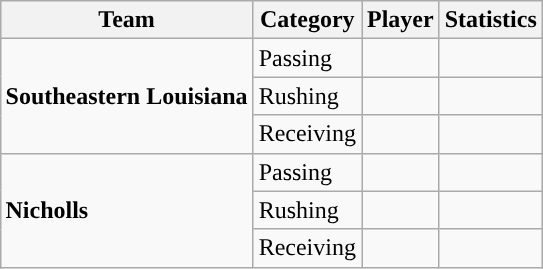<table class="wikitable" style="float: right;">
<tr>
<th>Team</th>
<th>Category</th>
<th>Player</th>
<th>Statistics</th>
</tr>
<tr>
<td rowspan=3><strong>Southeastern Louisiana</strong></td>
<td>Passing</td>
<td></td>
<td></td>
</tr>
<tr>
<td>Rushing</td>
<td></td>
<td></td>
</tr>
<tr>
<td>Receiving</td>
<td></td>
<td></td>
</tr>
<tr>
<td rowspan=3><strong>Nicholls</strong></td>
<td>Passing</td>
<td></td>
<td></td>
</tr>
<tr>
<td>Rushing</td>
<td></td>
<td></td>
</tr>
<tr>
<td>Receiving</td>
<td></td>
<td></td>
</tr>
</table>
